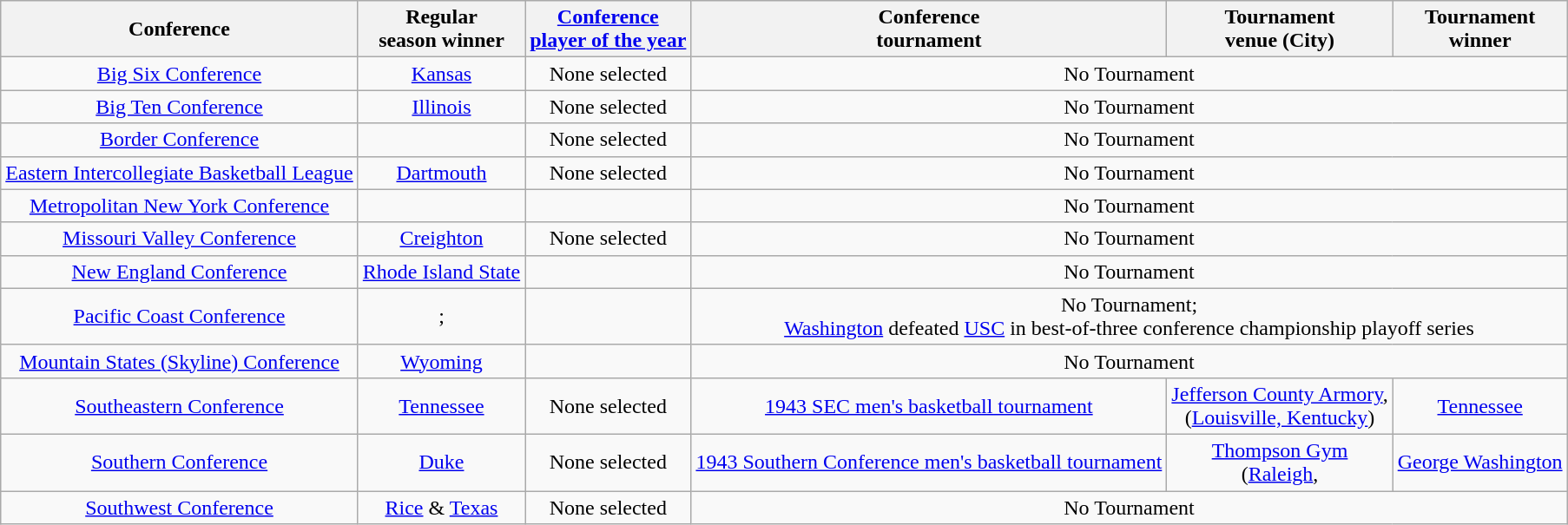<table class="wikitable" style="text-align:center;">
<tr>
<th>Conference</th>
<th>Regular <br> season winner</th>
<th><a href='#'>Conference <br> player of the year</a></th>
<th>Conference <br> tournament</th>
<th>Tournament <br> venue (City)</th>
<th>Tournament <br> winner</th>
</tr>
<tr>
<td><a href='#'>Big Six Conference</a></td>
<td><a href='#'>Kansas</a></td>
<td>None selected</td>
<td colspan=3>No Tournament</td>
</tr>
<tr>
<td><a href='#'>Big Ten Conference</a></td>
<td><a href='#'>Illinois</a></td>
<td>None selected</td>
<td colspan=3>No Tournament</td>
</tr>
<tr>
<td><a href='#'>Border Conference</a></td>
<td></td>
<td>None selected</td>
<td colspan=3>No Tournament</td>
</tr>
<tr>
<td><a href='#'>Eastern Intercollegiate Basketball League</a></td>
<td><a href='#'>Dartmouth</a></td>
<td>None selected</td>
<td colspan=3>No Tournament</td>
</tr>
<tr>
<td><a href='#'>Metropolitan New York Conference</a></td>
<td></td>
<td></td>
<td colspan=3>No Tournament</td>
</tr>
<tr>
<td><a href='#'>Missouri Valley Conference</a></td>
<td><a href='#'>Creighton</a></td>
<td>None selected</td>
<td colspan=3>No Tournament</td>
</tr>
<tr>
<td><a href='#'>New England Conference</a></td>
<td><a href='#'>Rhode Island State</a></td>
<td></td>
<td colspan=3>No Tournament</td>
</tr>
<tr>
<td><a href='#'>Pacific Coast Conference</a></td>
<td>; </td>
<td></td>
<td colspan=3>No Tournament;<br><a href='#'>Washington</a> defeated <a href='#'>USC</a> in best-of-three conference championship playoff series</td>
</tr>
<tr>
<td><a href='#'>Mountain States (Skyline) Conference</a></td>
<td><a href='#'>Wyoming</a></td>
<td></td>
<td colspan=3>No Tournament</td>
</tr>
<tr>
<td><a href='#'>Southeastern Conference</a></td>
<td><a href='#'>Tennessee</a></td>
<td>None selected</td>
<td><a href='#'>1943 SEC men's basketball tournament</a></td>
<td><a href='#'>Jefferson County Armory</a>,<br>(<a href='#'>Louisville, Kentucky</a>)</td>
<td><a href='#'>Tennessee</a></td>
</tr>
<tr>
<td><a href='#'>Southern Conference</a></td>
<td><a href='#'>Duke</a></td>
<td>None selected</td>
<td><a href='#'>1943 Southern Conference men's basketball tournament</a></td>
<td><a href='#'>Thompson Gym</a><br>(<a href='#'>Raleigh</a>, </td>
<td><a href='#'>George Washington</a></td>
</tr>
<tr>
<td><a href='#'>Southwest Conference</a></td>
<td><a href='#'>Rice</a> & <a href='#'>Texas</a></td>
<td>None selected</td>
<td colspan=3>No Tournament</td>
</tr>
</table>
